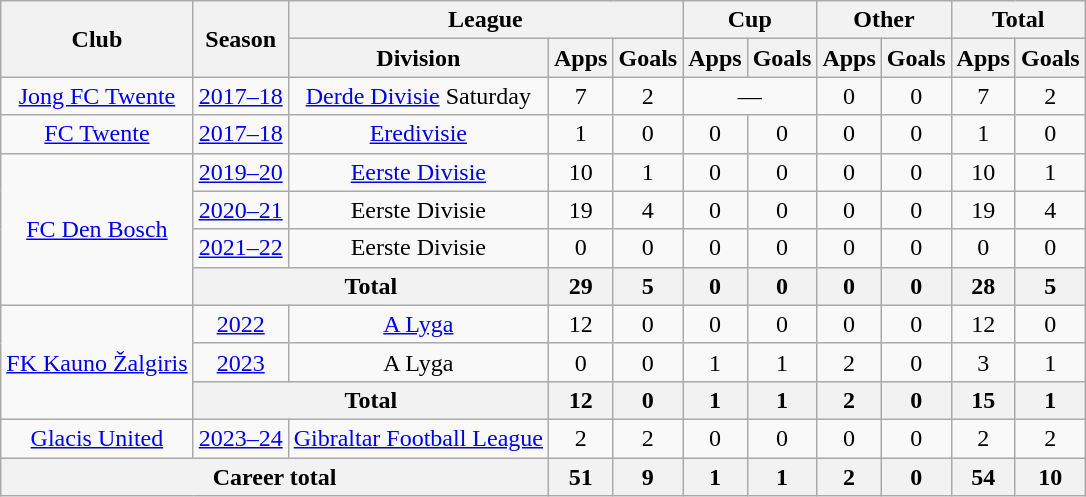<table class="wikitable" style="text-align: center">
<tr>
<th rowspan="2">Club</th>
<th rowspan="2">Season</th>
<th colspan="3">League</th>
<th colspan="2">Cup</th>
<th colspan="2">Other</th>
<th colspan="2">Total</th>
</tr>
<tr>
<th>Division</th>
<th>Apps</th>
<th>Goals</th>
<th>Apps</th>
<th>Goals</th>
<th>Apps</th>
<th>Goals</th>
<th>Apps</th>
<th>Goals</th>
</tr>
<tr>
<td><a href='#'>Jong FC Twente</a></td>
<td><a href='#'>2017–18</a></td>
<td><a href='#'>Derde Divisie</a> Saturday</td>
<td>7</td>
<td>2</td>
<td colspan="2">—</td>
<td>0</td>
<td>0</td>
<td>7</td>
<td>2</td>
</tr>
<tr>
<td><a href='#'>FC Twente</a></td>
<td><a href='#'>2017–18</a></td>
<td><a href='#'>Eredivisie</a></td>
<td>1</td>
<td>0</td>
<td>0</td>
<td>0</td>
<td>0</td>
<td>0</td>
<td>1</td>
<td>0</td>
</tr>
<tr>
<td rowspan="4"><a href='#'>FC Den Bosch</a></td>
<td><a href='#'>2019–20</a></td>
<td><a href='#'>Eerste Divisie</a></td>
<td>10</td>
<td>1</td>
<td>0</td>
<td>0</td>
<td>0</td>
<td>0</td>
<td>10</td>
<td>1</td>
</tr>
<tr>
<td><a href='#'>2020–21</a></td>
<td>Eerste Divisie</td>
<td>19</td>
<td>4</td>
<td>0</td>
<td>0</td>
<td>0</td>
<td>0</td>
<td>19</td>
<td>4</td>
</tr>
<tr>
<td><a href='#'>2021–22</a></td>
<td>Eerste Divisie</td>
<td>0</td>
<td>0</td>
<td>0</td>
<td>0</td>
<td>0</td>
<td>0</td>
<td>0</td>
<td>0</td>
</tr>
<tr>
<th colspan="2">Total</th>
<th>29</th>
<th>5</th>
<th>0</th>
<th>0</th>
<th>0</th>
<th>0</th>
<th>28</th>
<th>5</th>
</tr>
<tr>
<td rowspan=3><a href='#'>FK Kauno Žalgiris</a></td>
<td><a href='#'>2022</a></td>
<td><a href='#'>A Lyga</a></td>
<td>12</td>
<td>0</td>
<td>0</td>
<td>0</td>
<td>0</td>
<td>0</td>
<td>12</td>
<td>0</td>
</tr>
<tr>
<td><a href='#'>2023</a></td>
<td>A Lyga</td>
<td>0</td>
<td>0</td>
<td>1</td>
<td>1</td>
<td>2</td>
<td>0</td>
<td>3</td>
<td>1</td>
</tr>
<tr>
<th colspan="2">Total</th>
<th>12</th>
<th>0</th>
<th>1</th>
<th>1</th>
<th>2</th>
<th>0</th>
<th>15</th>
<th>1</th>
</tr>
<tr>
<td><a href='#'>Glacis United</a></td>
<td><a href='#'>2023–24</a></td>
<td><a href='#'>Gibraltar Football League</a></td>
<td>2</td>
<td>2</td>
<td>0</td>
<td>0</td>
<td>0</td>
<td>0</td>
<td>2</td>
<td>2</td>
</tr>
<tr>
<th colspan="3">Career total</th>
<th>51</th>
<th>9</th>
<th>1</th>
<th>1</th>
<th>2</th>
<th>0</th>
<th>54</th>
<th>10</th>
</tr>
</table>
